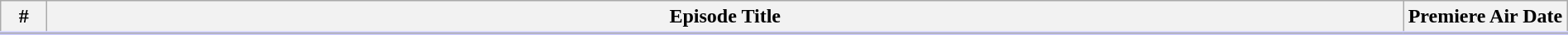<table class="wikitable" style="width:100%; margin:auto; background:#FFF;">
<tr style="border-bottom: 3px solid #CCF">
<th width="30">#</th>
<th>Episode Title</th>
<th width="125">Premiere Air Date</th>
</tr>
<tr>
</tr>
</table>
